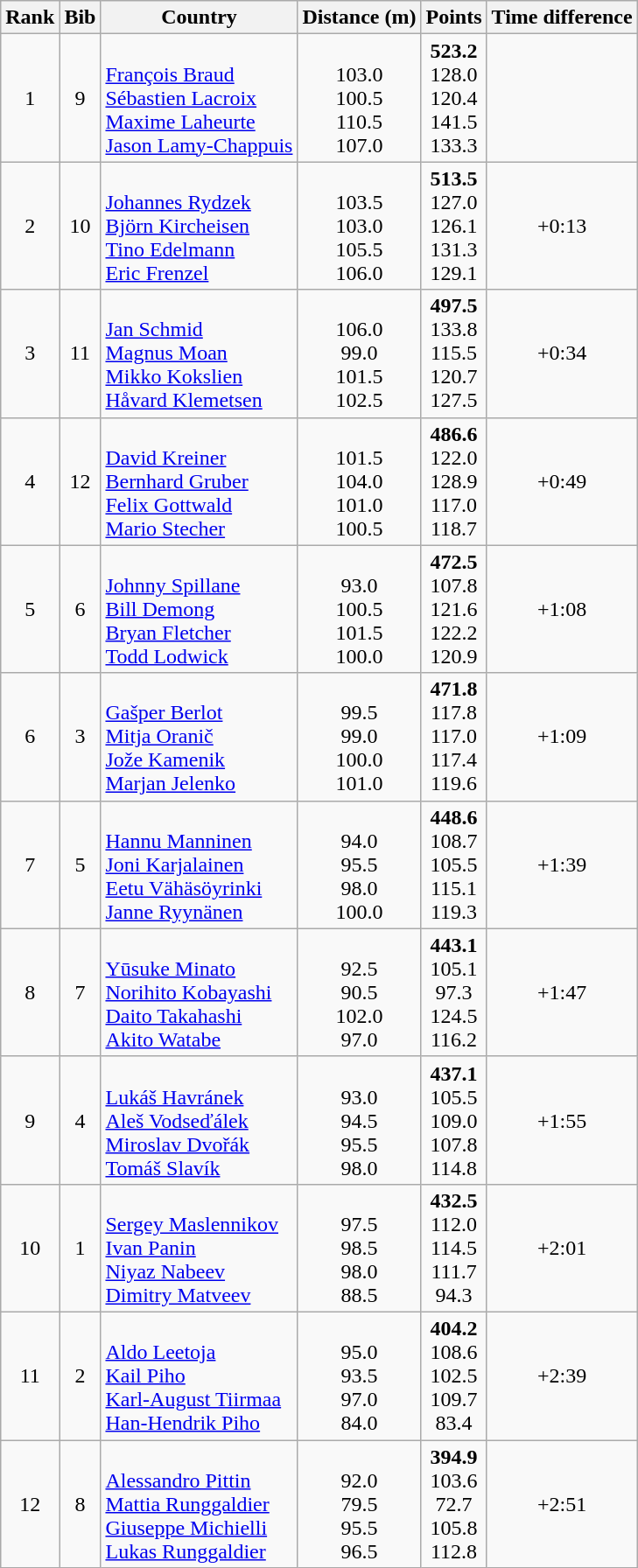<table class="wikitable sortable" style="text-align:center">
<tr>
<th>Rank</th>
<th>Bib</th>
<th>Country</th>
<th>Distance (m)</th>
<th>Points</th>
<th>Time difference</th>
</tr>
<tr>
<td>1</td>
<td>9</td>
<td align="left"><br><a href='#'>François Braud</a><br><a href='#'>Sébastien Lacroix</a><br><a href='#'>Maxime Laheurte</a><br><a href='#'>Jason Lamy-Chappuis</a></td>
<td><br>103.0 <br>100.5 <br>110.5<br>107.0</td>
<td><strong>523.2</strong><br>128.0<br>120.4<br>141.5 <br>133.3</td>
<td></td>
</tr>
<tr>
<td>2</td>
<td>10</td>
<td align="left"><br><a href='#'>Johannes Rydzek</a><br><a href='#'>Björn Kircheisen</a><br><a href='#'>Tino Edelmann</a><br><a href='#'>Eric Frenzel</a></td>
<td><br> 103.5<br>103.0 <br>105.5<br>106.0</td>
<td><strong>513.5</strong><br>127.0<br>126.1<br> 131.3<br>129.1</td>
<td>+0:13</td>
</tr>
<tr>
<td>3</td>
<td>11</td>
<td align="left"><br><a href='#'>Jan Schmid</a><br><a href='#'>Magnus Moan</a><br><a href='#'>Mikko Kokslien</a><br><a href='#'>Håvard Klemetsen</a></td>
<td><br>106.0 <br>99.0<br>101.5<br>102.5</td>
<td><strong>497.5</strong><br>133.8<br>115.5<br>120.7 <br>127.5</td>
<td>+0:34</td>
</tr>
<tr>
<td>4</td>
<td>12</td>
<td align="left"><br><a href='#'>David Kreiner</a><br><a href='#'>Bernhard Gruber</a><br><a href='#'>Felix Gottwald</a><br><a href='#'>Mario Stecher</a></td>
<td><br> 101.5 <br>104.0 <br>101.0<br>100.5</td>
<td><strong>486.6</strong><br>122.0<br>128.9<br>117.0<br>118.7</td>
<td>+0:49</td>
</tr>
<tr>
<td>5</td>
<td>6</td>
<td align="left"><br><a href='#'>Johnny Spillane</a><br><a href='#'>Bill Demong</a><br><a href='#'>Bryan Fletcher</a><br><a href='#'>Todd Lodwick</a></td>
<td><br>93.0 <br>100.5<br>101.5<br>100.0</td>
<td><strong>472.5</strong><br>107.8<br>121.6<br>122.2<br>120.9</td>
<td>+1:08</td>
</tr>
<tr>
<td>6</td>
<td>3</td>
<td align="left"><br><a href='#'>Gašper Berlot</a><br><a href='#'>Mitja Oranič</a><br><a href='#'>Jože Kamenik</a><br><a href='#'>Marjan Jelenko</a></td>
<td><br>99.5 <br>99.0<br>100.0<br>101.0</td>
<td><strong>471.8</strong><br>117.8<br>117.0<br> 117.4<br>119.6</td>
<td>+1:09</td>
</tr>
<tr>
<td>7</td>
<td>5</td>
<td align="left"><br><a href='#'>Hannu Manninen</a><br><a href='#'>Joni Karjalainen</a><br><a href='#'>Eetu Vähäsöyrinki</a><br><a href='#'>Janne Ryynänen</a></td>
<td><br>94.0 <br>95.5<br>98.0<br>100.0</td>
<td><strong>448.6</strong><br>108.7<br>105.5<br>115.1  <br>119.3</td>
<td>+1:39</td>
</tr>
<tr>
<td>8</td>
<td>7</td>
<td align="left"><br><a href='#'>Yūsuke Minato</a><br><a href='#'>Norihito Kobayashi</a><br><a href='#'>Daito Takahashi</a><br><a href='#'>Akito Watabe</a></td>
<td><br>92.5 <br>90.5<br>102.0<br>97.0</td>
<td><strong>443.1</strong><br>105.1<br>97.3<br> 124.5<br>116.2</td>
<td>+1:47</td>
</tr>
<tr>
<td>9</td>
<td>4</td>
<td align="left"><br><a href='#'>Lukáš Havránek</a><br><a href='#'>Aleš Vodseďálek</a><br><a href='#'>Miroslav Dvořák</a><br><a href='#'>Tomáš Slavík</a></td>
<td><br>93.0 <br>94.5<br>95.5<br>98.0</td>
<td><strong>437.1</strong><br>105.5<br>109.0<br>107.8 <br>114.8</td>
<td>+1:55</td>
</tr>
<tr>
<td>10</td>
<td>1</td>
<td align="left"><br><a href='#'>Sergey Maslennikov</a><br><a href='#'>Ivan Panin</a><br><a href='#'>Niyaz Nabeev</a><br><a href='#'>Dimitry Matveev</a></td>
<td><br>97.5 <br>98.5<br>98.0<br>88.5</td>
<td><strong>432.5</strong><br>112.0<br>114.5<br> 111.7<br>94.3</td>
<td>+2:01</td>
</tr>
<tr>
<td>11</td>
<td>2</td>
<td align="left"><br><a href='#'>Aldo Leetoja</a><br><a href='#'>Kail Piho</a><br><a href='#'>Karl-August Tiirmaa</a><br><a href='#'>Han-Hendrik Piho</a></td>
<td><br>95.0 <br>93.5<br>97.0<br>84.0</td>
<td><strong>404.2</strong><br>108.6<br>102.5<br> 109.7 <br>83.4</td>
<td>+2:39</td>
</tr>
<tr>
<td>12</td>
<td>8</td>
<td align="left"><br><a href='#'>Alessandro Pittin</a><br><a href='#'>Mattia Runggaldier</a><br><a href='#'>Giuseppe Michielli</a><br><a href='#'>Lukas Runggaldier</a></td>
<td><br>92.0 <br>79.5<br>95.5<br>96.5</td>
<td><strong>394.9</strong><br>103.6<br>72.7<br> 105.8<br> 112.8</td>
<td>+2:51</td>
</tr>
</table>
